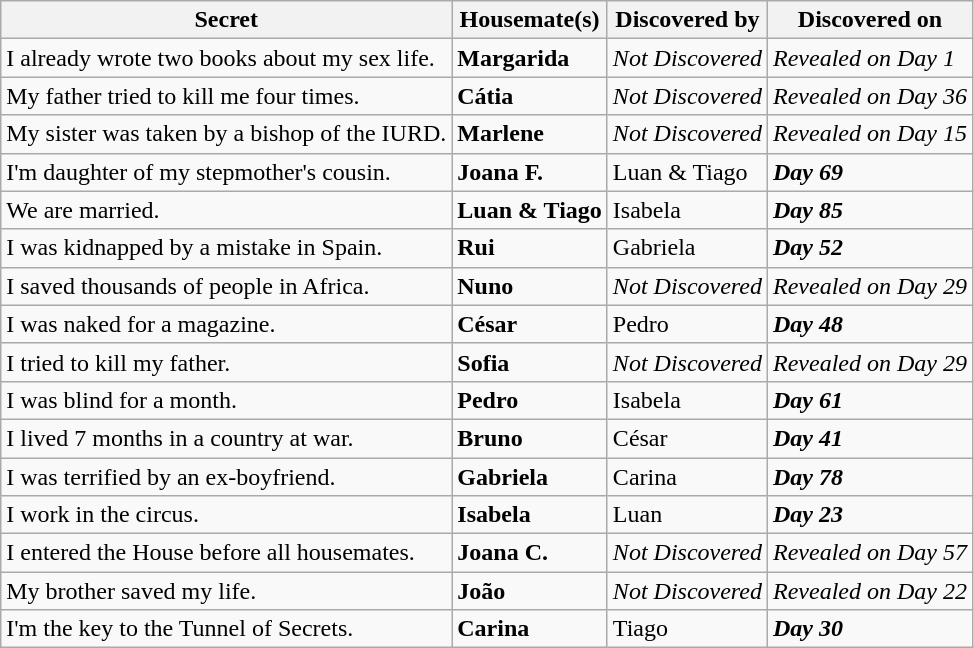<table class="wikitable">
<tr>
<th>Secret</th>
<th>Housemate(s)</th>
<th>Discovered by</th>
<th>Discovered on</th>
</tr>
<tr>
<td>I already wrote two books about my sex life.</td>
<td><strong>Margarida</strong></td>
<td><em>Not Discovered</em></td>
<td><em>Revealed on Day 1</em></td>
</tr>
<tr>
<td>My father tried to kill me four times.</td>
<td><strong>Cátia</strong></td>
<td><em>Not Discovered</em></td>
<td><em>Revealed on Day 36</em></td>
</tr>
<tr>
<td>My sister was taken by a bishop of the IURD.</td>
<td><strong>Marlene</strong></td>
<td><em>Not Discovered</em></td>
<td><em>Revealed on Day 15</em></td>
</tr>
<tr>
<td>I'm daughter of my stepmother's cousin.</td>
<td><strong>Joana F.</strong></td>
<td>Luan & Tiago</td>
<td><strong><em>Day 69</em></strong></td>
</tr>
<tr>
<td>We are married.</td>
<td><strong>Luan & Tiago</strong></td>
<td>Isabela</td>
<td><strong><em>Day 85</em></strong></td>
</tr>
<tr>
<td>I was kidnapped by a mistake in Spain.</td>
<td><strong>Rui</strong></td>
<td>Gabriela</td>
<td><strong><em>Day 52</em></strong></td>
</tr>
<tr>
<td>I saved thousands of people in Africa.</td>
<td><strong>Nuno</strong></td>
<td><em>Not Discovered</em></td>
<td><em>Revealed on Day 29</em></td>
</tr>
<tr>
<td>I was naked for a magazine.</td>
<td><strong>César</strong></td>
<td>Pedro</td>
<td><strong><em>Day 48</em></strong></td>
</tr>
<tr>
<td>I tried to kill my father.</td>
<td><strong>Sofia</strong></td>
<td><em>Not Discovered</em></td>
<td><em>Revealed on Day 29</em></td>
</tr>
<tr>
<td>I was blind for a month.</td>
<td><strong>Pedro</strong></td>
<td>Isabela</td>
<td><strong><em>Day 61</em></strong></td>
</tr>
<tr>
<td>I lived 7 months in a country at war.</td>
<td><strong>Bruno</strong></td>
<td>César</td>
<td><strong><em>Day 41</em></strong></td>
</tr>
<tr>
<td>I was terrified by an ex-boyfriend.</td>
<td><strong>Gabriela</strong></td>
<td>Carina</td>
<td><strong><em>Day 78</em></strong></td>
</tr>
<tr>
<td>I work in the circus.</td>
<td><strong>Isabela</strong></td>
<td>Luan</td>
<td><strong><em>Day 23</em></strong></td>
</tr>
<tr>
<td>I entered the House before all housemates.</td>
<td><strong>Joana C.</strong></td>
<td><em>Not Discovered</em></td>
<td><em>Revealed on Day 57</em></td>
</tr>
<tr>
<td>My brother saved my life.</td>
<td><strong>João</strong></td>
<td><em>Not Discovered</em></td>
<td><em>Revealed on Day 22</em></td>
</tr>
<tr>
<td>I'm the key to the Tunnel of Secrets.</td>
<td><strong>Carina</strong></td>
<td>Tiago</td>
<td><strong><em>Day 30</em></strong></td>
</tr>
</table>
